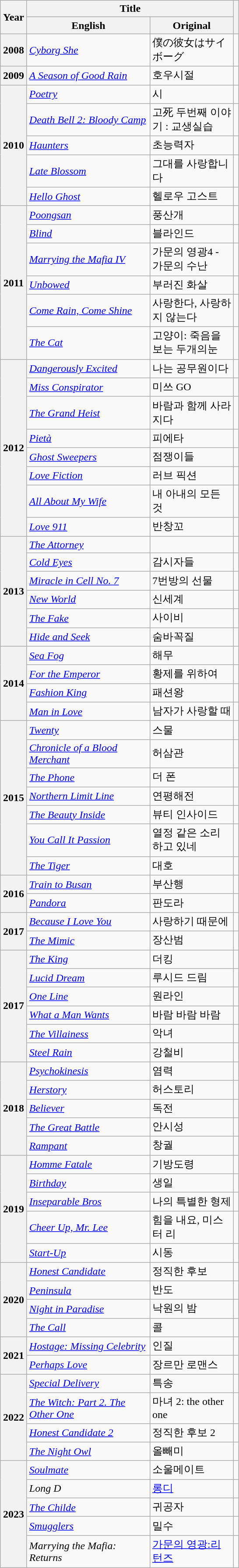<table class="wikitable plainrowheaders sortable">
<tr>
<th scope="col" rowspan="2" style="width:33px;">Year</th>
<th colspan="2" scope="col">Title</th>
<th rowspan="2" scope="col" class="unsortable"></th>
</tr>
<tr>
<th width="180">English</th>
<th width="120">Original</th>
</tr>
<tr>
<th scope="row">2008</th>
<td><em><a href='#'>Cyborg She</a></em></td>
<td>僕の彼女はサイボーグ</td>
<td></td>
</tr>
<tr>
<th scope="row">2009</th>
<td><em><a href='#'>A Season of Good Rain</a></em></td>
<td>호우시절</td>
<td></td>
</tr>
<tr>
<th scope="row" rowspan="5">2010</th>
<td><em><a href='#'>Poetry</a></em></td>
<td>시</td>
<td></td>
</tr>
<tr>
<td><em><a href='#'>Death Bell 2: Bloody Camp</a></em></td>
<td>고死 두번째 이야기 : 교생실습</td>
<td></td>
</tr>
<tr>
<td><em><a href='#'>Haunters</a></em></td>
<td>초능력자</td>
<td></td>
</tr>
<tr>
<td><em><a href='#'>Late Blossom</a></em></td>
<td>그대를 사랑합니다</td>
<td></td>
</tr>
<tr>
<td><em><a href='#'>Hello Ghost</a></em></td>
<td>헬로우 고스트</td>
<td></td>
</tr>
<tr>
<th scope="row" rowspan="6">2011</th>
<td><em><a href='#'>Poongsan</a></em></td>
<td>풍산개</td>
<td></td>
</tr>
<tr>
<td><em><a href='#'>Blind</a></em></td>
<td>블라인드</td>
<td></td>
</tr>
<tr>
<td><em><a href='#'>Marrying the Mafia IV</a></em></td>
<td>가문의 영광4 - 가문의 수난</td>
<td></td>
</tr>
<tr>
<td><em><a href='#'>Unbowed</a></em></td>
<td>부러진 화살</td>
<td></td>
</tr>
<tr>
<td><em><a href='#'>Come Rain, Come Shine</a></em></td>
<td>사랑한다, 사랑하지 않는다</td>
<td></td>
</tr>
<tr>
<td><em><a href='#'>The Cat</a></em></td>
<td>고양이: 죽음을보는 두개의눈</td>
<td></td>
</tr>
<tr>
<th rowspan="8" scope="row">2012</th>
<td><em><a href='#'>Dangerously Excited</a></em></td>
<td>나는 공무원이다</td>
<td></td>
</tr>
<tr>
<td><em><a href='#'>Miss Conspirator</a></em></td>
<td>미쓰 GO</td>
<td></td>
</tr>
<tr>
<td><em><a href='#'>The Grand Heist</a></em></td>
<td>바람과 함께 사라지다</td>
<td></td>
</tr>
<tr>
<td><em><a href='#'>Pietà</a></em></td>
<td>피에타</td>
<td></td>
</tr>
<tr>
<td><em><a href='#'>Ghost Sweepers</a></em></td>
<td>점쟁이들</td>
<td></td>
</tr>
<tr>
<td><em><a href='#'>Love Fiction</a></em></td>
<td>러브 픽션</td>
<td></td>
</tr>
<tr>
<td><em><a href='#'>All About My Wife</a></em></td>
<td>내 아내의 모든 것</td>
<td></td>
</tr>
<tr>
<td><em><a href='#'>Love 911</a></em></td>
<td>반창꼬</td>
<td></td>
</tr>
<tr>
<th rowspan="6" scope="row">2013</th>
<td><em><a href='#'>The Attorney</a></em></td>
<td></td>
<td></td>
</tr>
<tr>
<td><em><a href='#'>Cold Eyes</a></em></td>
<td>감시자들</td>
<td></td>
</tr>
<tr>
<td><em><a href='#'>Miracle in Cell No. 7</a></em></td>
<td>7번방의 선물</td>
<td></td>
</tr>
<tr>
<td><em><a href='#'>New World</a></em></td>
<td>신세계</td>
<td></td>
</tr>
<tr>
<td><em><a href='#'>The Fake</a></em></td>
<td>사이비</td>
<td></td>
</tr>
<tr>
<td><em><a href='#'>Hide and Seek</a></em></td>
<td>숨바꼭질</td>
<td></td>
</tr>
<tr>
<th rowspan="4" scope="row">2014</th>
<td><em><a href='#'>Sea Fog</a></em></td>
<td>해무</td>
<td></td>
</tr>
<tr>
<td><em><a href='#'>For the Emperor</a></em></td>
<td>황제를 위하여</td>
<td></td>
</tr>
<tr>
<td><em><a href='#'>Fashion King</a></em></td>
<td>패션왕</td>
<td></td>
</tr>
<tr>
<td><em><a href='#'>Man in Love</a></em></td>
<td>남자가 사랑할 때</td>
<td></td>
</tr>
<tr>
<th rowspan="7" scope="row">2015</th>
<td><em><a href='#'>Twenty</a></em></td>
<td>스물</td>
<td></td>
</tr>
<tr>
<td><em><a href='#'>Chronicle of a Blood Merchant</a></em></td>
<td>허삼관</td>
<td></td>
</tr>
<tr>
<td><em><a href='#'>The Phone</a></em></td>
<td>더 폰</td>
<td></td>
</tr>
<tr>
<td><em><a href='#'>Northern Limit Line</a></em></td>
<td>연평해전</td>
<td></td>
</tr>
<tr>
<td><em><a href='#'>The Beauty Inside</a></em></td>
<td>뷰티 인사이드</td>
<td></td>
</tr>
<tr>
<td><em><a href='#'>You Call It Passion</a></em></td>
<td>열정 같은 소리 하고 있네</td>
<td></td>
</tr>
<tr>
<td><em><a href='#'>The Tiger</a></em></td>
<td>대호</td>
<td></td>
</tr>
<tr>
<th rowspan="2" scope="row">2016</th>
<td><em><a href='#'>Train to Busan</a></em></td>
<td>부산행</td>
<td></td>
</tr>
<tr>
<td><em><a href='#'>Pandora</a></em></td>
<td>판도라</td>
<td></td>
</tr>
<tr>
<th rowspan="2" scope="row">2017</th>
<td><em><a href='#'>Because I Love You</a></em></td>
<td>사랑하기 때문에</td>
<td></td>
</tr>
<tr>
<td><em><a href='#'>The Mimic</a></em></td>
<td>장산범</td>
<td></td>
</tr>
<tr>
<th rowspan="6" scope="row">2017</th>
<td><em><a href='#'>The King</a></em></td>
<td>더킹</td>
<td></td>
</tr>
<tr>
<td><em><a href='#'>Lucid Dream</a></em></td>
<td>루시드 드림</td>
<td></td>
</tr>
<tr>
<td><em><a href='#'>One Line</a></em></td>
<td>원라인</td>
<td></td>
</tr>
<tr>
<td><em><a href='#'>What a Man Wants</a></em></td>
<td>바람 바람 바람</td>
<td></td>
</tr>
<tr>
<td><em><a href='#'>The Villainess</a></em></td>
<td>악녀</td>
<td></td>
</tr>
<tr>
<td><em><a href='#'>Steel Rain</a></em></td>
<td>강철비</td>
<td></td>
</tr>
<tr>
<th rowspan="5" scope="row">2018</th>
<td><em><a href='#'>Psychokinesis</a></em></td>
<td>염력</td>
<td></td>
</tr>
<tr>
<td><em><a href='#'>Herstory</a></em></td>
<td>허스토리</td>
<td></td>
</tr>
<tr>
<td><em><a href='#'>Believer</a></em></td>
<td>독전</td>
<td></td>
</tr>
<tr>
<td><em><a href='#'>The Great Battle</a></em></td>
<td>안시성</td>
<td></td>
</tr>
<tr>
<td><em><a href='#'>Rampant</a></em></td>
<td>창궐</td>
<td></td>
</tr>
<tr>
<th rowspan="5" scope="row">2019</th>
<td><em><a href='#'>Homme Fatale</a></em></td>
<td>기방도령</td>
<td></td>
</tr>
<tr>
<td><em><a href='#'>Birthday</a></em></td>
<td>생일</td>
<td></td>
</tr>
<tr>
<td><em><a href='#'>Inseparable Bros</a></em></td>
<td>나의 특별한 형제</td>
<td></td>
</tr>
<tr>
<td><em><a href='#'>Cheer Up, Mr. Lee</a></em></td>
<td>힘을 내요, 미스터 리</td>
<td></td>
</tr>
<tr>
<td><em><a href='#'>Start-Up</a></em></td>
<td>시동</td>
<td></td>
</tr>
<tr>
<th rowspan="4" scope="row">2020</th>
<td><em><a href='#'>Honest Candidate</a> </em></td>
<td>정직한 후보</td>
<td></td>
</tr>
<tr>
<td><em><a href='#'>Peninsula</a></em></td>
<td>반도</td>
<td></td>
</tr>
<tr>
<td><em><a href='#'>Night in Paradise</a></em></td>
<td>낙원의 밤</td>
<td></td>
</tr>
<tr>
<td><em><a href='#'>The Call</a></em></td>
<td>콜</td>
<td></td>
</tr>
<tr>
<th rowspan="2" scope="row">2021</th>
<td><em><a href='#'>Hostage: Missing Celebrity</a></em></td>
<td>인질</td>
<td></td>
</tr>
<tr>
<td><em><a href='#'>Perhaps Love</a></em></td>
<td>장르만 로맨스</td>
<td></td>
</tr>
<tr>
<th rowspan="4" scope="row">2022</th>
<td><em><a href='#'>Special Delivery</a></em></td>
<td>특송</td>
<td></td>
</tr>
<tr>
<td><em><a href='#'>The Witch: Part 2. The Other One</a></em></td>
<td>마녀 2: the other one</td>
<td></td>
</tr>
<tr>
<td><em><a href='#'>Honest Candidate 2</a></em></td>
<td>정직한 후보 2</td>
<td></td>
</tr>
<tr>
<td><em><a href='#'>The Night Owl</a></em></td>
<td>올빼미</td>
<td></td>
</tr>
<tr>
<th rowspan="5" scope="row">2023</th>
<td><em><a href='#'>Soulmate</a></em></td>
<td>소울메이트</td>
<td></td>
</tr>
<tr>
<td><em>Long D</em></td>
<td><a href='#'>롱디</a></td>
<td></td>
</tr>
<tr>
<td><em><a href='#'>The Childe</a></em></td>
<td>귀공자</td>
<td></td>
</tr>
<tr>
<td><em><a href='#'>Smugglers</a></em></td>
<td>밀수</td>
<td></td>
</tr>
<tr>
<td><em>Marrying the Mafia: Returns</em></td>
<td><a href='#'>가문의 영광:리턴즈</a></td>
<td></td>
</tr>
</table>
